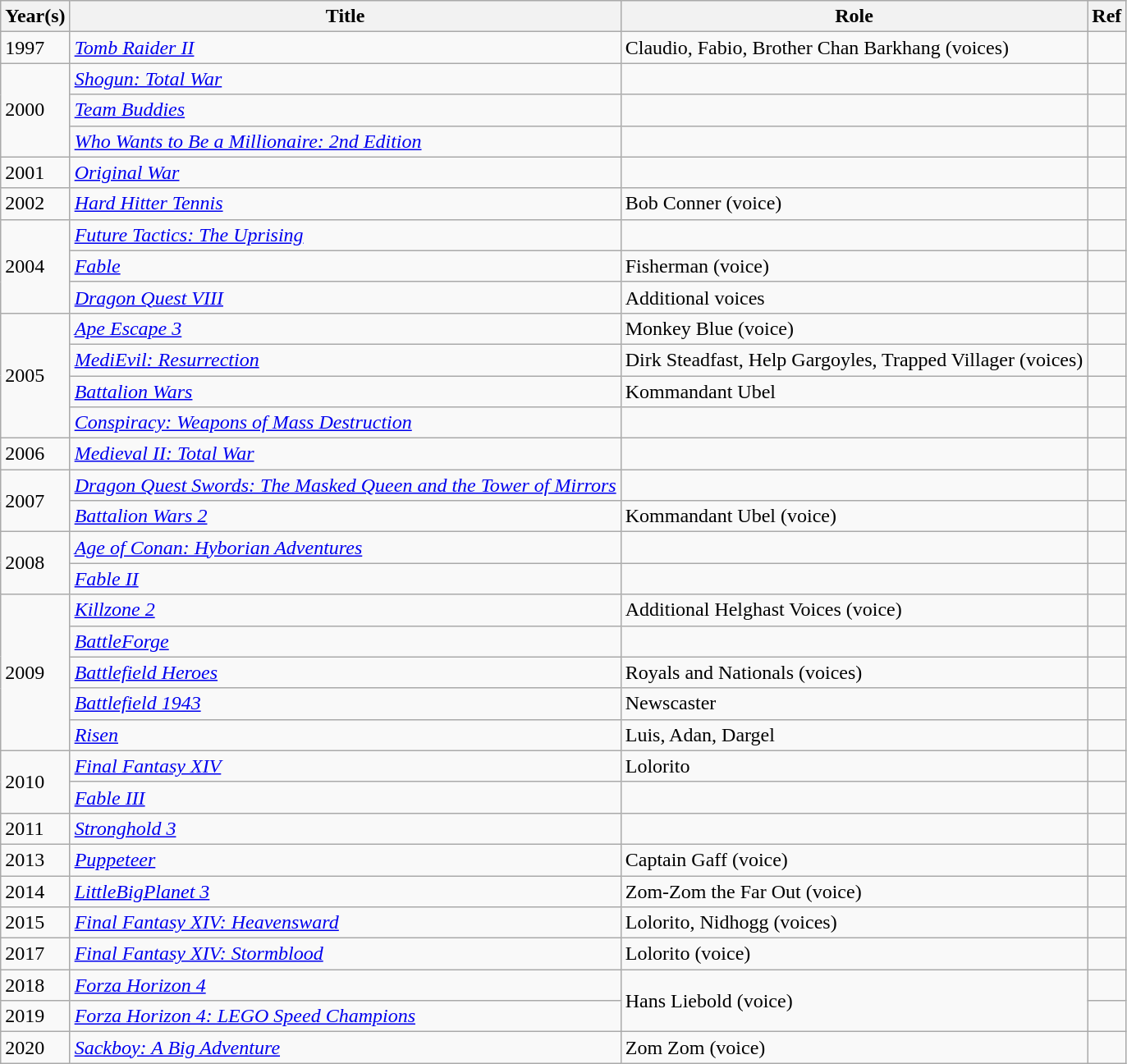<table class="wikitable sortable">
<tr>
<th>Year(s)</th>
<th>Title</th>
<th>Role</th>
<th>Ref</th>
</tr>
<tr>
<td>1997</td>
<td><em><a href='#'>Tomb Raider II</a></em></td>
<td>Claudio, Fabio, Brother Chan Barkhang (voices)</td>
<td></td>
</tr>
<tr>
<td rowspan="3">2000</td>
<td><em><a href='#'>Shogun: Total War</a></em></td>
<td></td>
<td></td>
</tr>
<tr>
<td><em><a href='#'>Team Buddies</a></em></td>
<td></td>
<td></td>
</tr>
<tr>
<td><em><a href='#'>Who Wants to Be a Millionaire: 2nd Edition</a></em></td>
<td></td>
<td></td>
</tr>
<tr>
<td>2001</td>
<td><em><a href='#'>Original War</a></em></td>
<td></td>
<td></td>
</tr>
<tr>
<td>2002</td>
<td><em><a href='#'>Hard Hitter Tennis</a></em></td>
<td>Bob Conner (voice)</td>
<td></td>
</tr>
<tr>
<td rowspan="3">2004</td>
<td><em><a href='#'>Future Tactics: The Uprising</a></em></td>
<td></td>
<td></td>
</tr>
<tr>
<td><em><a href='#'>Fable</a></em></td>
<td>Fisherman (voice)</td>
<td></td>
</tr>
<tr>
<td><em><a href='#'>Dragon Quest VIII</a></em></td>
<td>Additional voices</td>
<td></td>
</tr>
<tr>
<td rowspan="4">2005</td>
<td><em><a href='#'>Ape Escape 3</a></em></td>
<td>Monkey Blue (voice)</td>
<td></td>
</tr>
<tr>
<td><em><a href='#'>MediEvil: Resurrection</a></em></td>
<td>Dirk Steadfast, Help Gargoyles, Trapped Villager (voices)</td>
<td></td>
</tr>
<tr>
<td><em><a href='#'>Battalion Wars</a></em></td>
<td>Kommandant Ubel</td>
<td></td>
</tr>
<tr>
<td><em><a href='#'>Conspiracy: Weapons of Mass Destruction</a></em></td>
<td></td>
<td></td>
</tr>
<tr>
<td>2006</td>
<td><em><a href='#'>Medieval II: Total War</a></em></td>
<td></td>
<td></td>
</tr>
<tr>
<td rowspan="2">2007</td>
<td><em><a href='#'>Dragon Quest Swords: The Masked Queen and the Tower of Mirrors</a></em></td>
<td></td>
</tr>
<tr>
<td><em><a href='#'>Battalion Wars 2</a></em></td>
<td>Kommandant Ubel (voice)</td>
<td></td>
</tr>
<tr>
<td rowspan="2">2008</td>
<td><em><a href='#'>Age of Conan: Hyborian Adventures</a></em></td>
<td></td>
<td></td>
</tr>
<tr>
<td><em><a href='#'>Fable II</a></em></td>
<td></td>
<td></td>
</tr>
<tr>
<td rowspan="5">2009</td>
<td><em><a href='#'>Killzone 2</a></em></td>
<td>Additional Helghast Voices (voice)</td>
<td></td>
</tr>
<tr>
<td><em><a href='#'>BattleForge</a></em></td>
<td></td>
<td></td>
</tr>
<tr>
<td><em><a href='#'>Battlefield Heroes</a></em></td>
<td>Royals and Nationals (voices)</td>
<td></td>
</tr>
<tr>
<td><em><a href='#'>Battlefield 1943</a></em></td>
<td>Newscaster</td>
<td></td>
</tr>
<tr>
<td><em><a href='#'>Risen</a></em></td>
<td>Luis, Adan, Dargel</td>
<td></td>
</tr>
<tr>
<td rowspan="2">2010</td>
<td><em><a href='#'>Final Fantasy XIV</a></em></td>
<td>Lolorito</td>
<td></td>
</tr>
<tr>
<td><em><a href='#'>Fable III</a></em></td>
<td></td>
<td></td>
</tr>
<tr>
<td>2011</td>
<td><em><a href='#'>Stronghold 3</a></em></td>
<td></td>
<td></td>
</tr>
<tr>
<td>2013</td>
<td><em><a href='#'>Puppeteer</a></em></td>
<td>Captain Gaff (voice)</td>
<td></td>
</tr>
<tr>
<td>2014</td>
<td><em><a href='#'>LittleBigPlanet 3</a></em></td>
<td>Zom-Zom the Far Out (voice)</td>
<td></td>
</tr>
<tr>
<td>2015</td>
<td><em><a href='#'>Final Fantasy XIV: Heavensward</a></em></td>
<td>Lolorito, Nidhogg (voices)</td>
<td></td>
</tr>
<tr>
<td>2017</td>
<td><em><a href='#'>Final Fantasy XIV: Stormblood</a></em></td>
<td>Lolorito (voice)</td>
<td></td>
</tr>
<tr>
<td>2018</td>
<td><em><a href='#'>Forza Horizon 4</a></em></td>
<td rowspan="2">Hans Liebold (voice)</td>
<td></td>
</tr>
<tr>
<td>2019</td>
<td><em><a href='#'>Forza Horizon 4: LEGO Speed Champions</a></em></td>
<td></td>
</tr>
<tr>
<td>2020</td>
<td><em><a href='#'>Sackboy: A Big Adventure</a></em></td>
<td>Zom Zom (voice)</td>
<td></td>
</tr>
</table>
